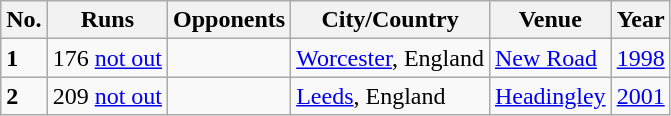<table class="wikitable">
<tr>
<th>No.</th>
<th>Runs</th>
<th>Opponents</th>
<th>City/Country</th>
<th>Venue</th>
<th>Year</th>
</tr>
<tr>
<td><strong>1</strong></td>
<td>176 <a href='#'>not out</a></td>
<td></td>
<td><a href='#'>Worcester</a>, England</td>
<td><a href='#'>New Road</a></td>
<td><a href='#'>1998</a></td>
</tr>
<tr>
<td><strong>2</strong></td>
<td>209 <a href='#'>not out</a></td>
<td></td>
<td><a href='#'>Leeds</a>, England</td>
<td><a href='#'>Headingley</a></td>
<td><a href='#'>2001</a></td>
</tr>
</table>
